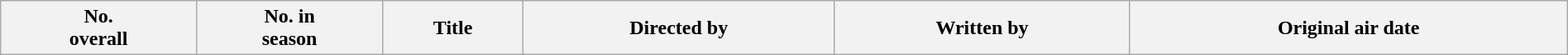<table class="wikitable plainrowheaders" style="width:100%; background:#fff;">
<tr>
<th style="background:#;">No.<br>overall</th>
<th style="background:#;">No. in<br>season</th>
<th style="background:#;">Title</th>
<th style="background:#;">Directed by</th>
<th style="background:#;">Written by</th>
<th style="background:#;">Original air date<br>
















</th>
</tr>
</table>
